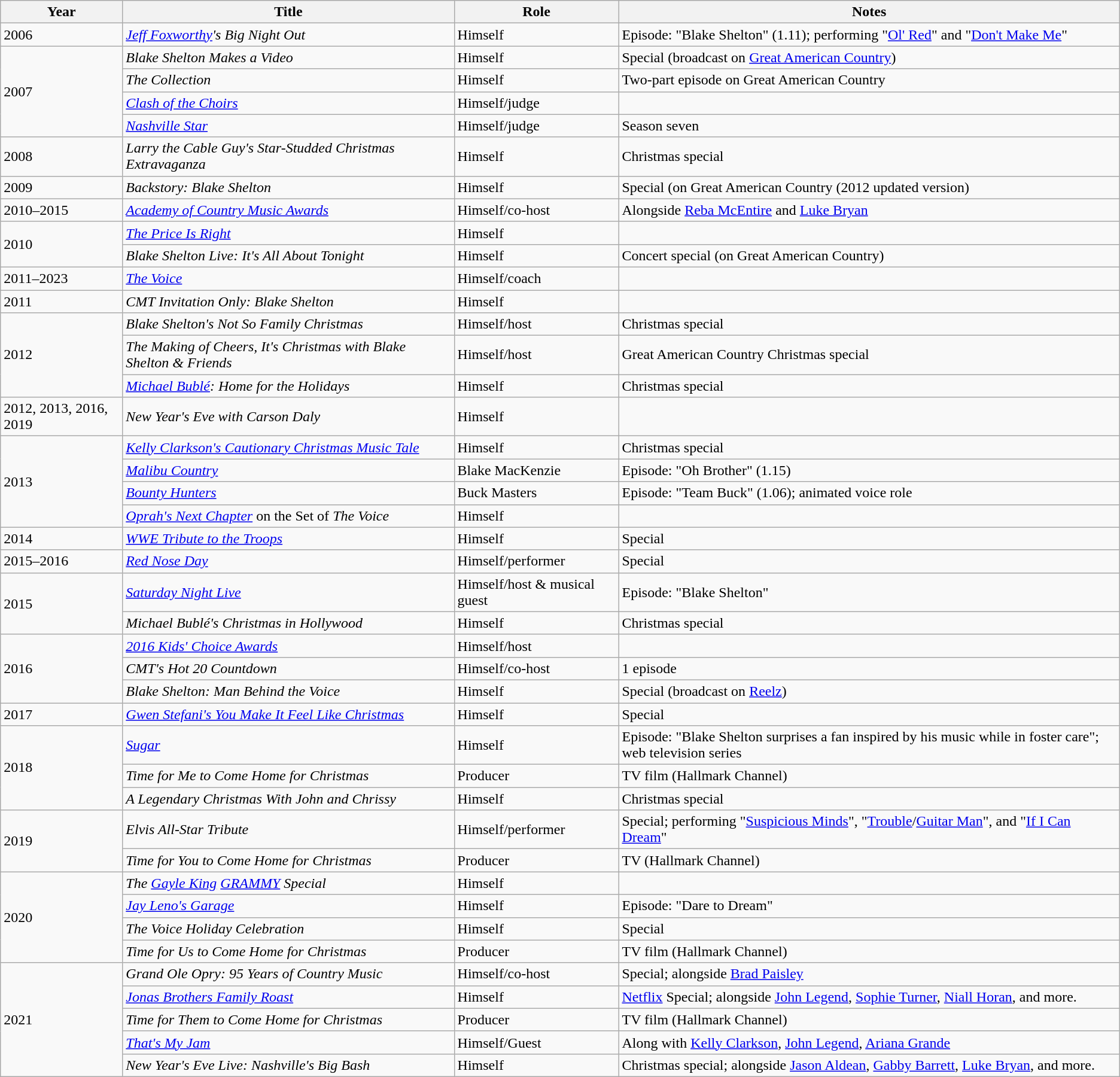<table class="wikitable sortable">
<tr>
<th scope="col">Year</th>
<th scope="col">Title</th>
<th scope="col">Role</th>
<th scope="col" class="unsortable">Notes</th>
</tr>
<tr>
<td>2006</td>
<td><em><a href='#'>Jeff Foxworthy</a>'s Big Night Out</em></td>
<td>Himself</td>
<td>Episode: "Blake Shelton" (1.11); performing "<a href='#'>Ol' Red</a>" and "<a href='#'>Don't Make Me</a>"</td>
</tr>
<tr>
<td rowspan=4>2007</td>
<td><em>Blake Shelton Makes a Video</em></td>
<td>Himself</td>
<td>Special (broadcast on <a href='#'>Great American Country</a>)</td>
</tr>
<tr>
<td><em>The Collection</em></td>
<td>Himself</td>
<td>Two-part episode on Great American Country</td>
</tr>
<tr>
<td><em><a href='#'>Clash of the Choirs</a></em></td>
<td>Himself/judge</td>
<td></td>
</tr>
<tr>
<td><em><a href='#'>Nashville Star</a></em></td>
<td>Himself/judge</td>
<td>Season seven</td>
</tr>
<tr>
<td>2008</td>
<td><em>Larry the Cable Guy's Star-Studded Christmas Extravaganza</em></td>
<td>Himself</td>
<td>Christmas special</td>
</tr>
<tr>
<td>2009</td>
<td><em>Backstory: Blake Shelton</em></td>
<td>Himself</td>
<td>Special (on Great American Country (2012 updated version)</td>
</tr>
<tr>
<td>2010–2015</td>
<td><em><a href='#'>Academy of Country Music Awards</a></em></td>
<td>Himself/co-host</td>
<td>Alongside <a href='#'>Reba McEntire</a> and <a href='#'>Luke Bryan</a></td>
</tr>
<tr>
<td rowspan=2>2010</td>
<td><em><a href='#'>The Price Is Right</a></em></td>
<td>Himself</td>
<td></td>
</tr>
<tr>
<td><em>Blake Shelton Live: It's All About Tonight</em></td>
<td>Himself</td>
<td>Concert special (on Great American Country)</td>
</tr>
<tr>
<td>2011–2023</td>
<td><em><a href='#'>The Voice</a></em></td>
<td>Himself/coach</td>
<td></td>
</tr>
<tr>
<td>2011</td>
<td><em>CMT Invitation Only: Blake Shelton</em></td>
<td>Himself</td>
<td></td>
</tr>
<tr>
<td rowspan=3>2012</td>
<td><em>Blake Shelton's Not So Family Christmas</em></td>
<td>Himself/host</td>
<td>Christmas special</td>
</tr>
<tr>
<td><em>The Making of Cheers, It's Christmas with Blake Shelton & Friends</em></td>
<td>Himself/host</td>
<td>Great American Country Christmas special </td>
</tr>
<tr>
<td><em><a href='#'>Michael Bublé</a>: Home for the Holidays</em></td>
<td>Himself</td>
<td>Christmas special</td>
</tr>
<tr>
<td>2012, 2013, 2016, 2019</td>
<td><em>New Year's Eve with Carson Daly</em></td>
<td>Himself</td>
<td></td>
</tr>
<tr>
<td rowspan=4>2013</td>
<td><em><a href='#'>Kelly Clarkson's Cautionary Christmas Music Tale</a></em></td>
<td>Himself</td>
<td>Christmas special</td>
</tr>
<tr>
<td><em><a href='#'>Malibu Country</a></em></td>
<td>Blake MacKenzie</td>
<td>Episode: "Oh Brother" (1.15)</td>
</tr>
<tr>
<td><em><a href='#'>Bounty Hunters</a></em></td>
<td>Buck Masters</td>
<td>Episode: "Team Buck" (1.06); animated voice role</td>
</tr>
<tr>
<td><em><a href='#'>Oprah's Next Chapter</a></em> on the Set of <em>The Voice</em></td>
<td>Himself</td>
<td></td>
</tr>
<tr>
<td>2014</td>
<td><em><a href='#'>WWE Tribute to the Troops</a></em></td>
<td>Himself</td>
<td>Special</td>
</tr>
<tr>
<td>2015–2016</td>
<td><em><a href='#'>Red Nose Day</a></em></td>
<td>Himself/performer</td>
<td>Special</td>
</tr>
<tr>
<td rowspan=2>2015</td>
<td><em><a href='#'>Saturday Night Live</a></em></td>
<td>Himself/host & musical guest</td>
<td>Episode: "Blake Shelton"</td>
</tr>
<tr>
<td><em>Michael Bublé's Christmas in Hollywood</em></td>
<td>Himself</td>
<td>Christmas special</td>
</tr>
<tr>
<td rowspan=3>2016</td>
<td><em><a href='#'>2016 Kids' Choice Awards</a></em></td>
<td>Himself/host</td>
<td></td>
</tr>
<tr>
<td><em>CMT's Hot 20 Countdown</em></td>
<td>Himself/co-host</td>
<td>1 episode</td>
</tr>
<tr>
<td><em>Blake Shelton: Man Behind the Voice</em></td>
<td>Himself</td>
<td>Special (broadcast on <a href='#'>Reelz</a>)</td>
</tr>
<tr>
<td>2017</td>
<td><em><a href='#'>Gwen Stefani's You Make It Feel Like Christmas</a></em></td>
<td>Himself</td>
<td>Special</td>
</tr>
<tr>
<td rowspan=3>2018</td>
<td><em><a href='#'>Sugar</a></em></td>
<td>Himself</td>
<td>Episode: "Blake Shelton surprises a fan inspired by his music while in foster care"; web television series</td>
</tr>
<tr>
<td><em>Time for Me to Come Home for Christmas</em></td>
<td>Producer</td>
<td>TV film (Hallmark Channel)</td>
</tr>
<tr>
<td><em>A Legendary Christmas With John and Chrissy</em></td>
<td>Himself</td>
<td>Christmas special</td>
</tr>
<tr>
<td rowspan=2>2019</td>
<td><em>Elvis All-Star Tribute</em></td>
<td>Himself/performer</td>
<td>Special; performing "<a href='#'>Suspicious Minds</a>", "<a href='#'>Trouble</a>/<a href='#'>Guitar Man</a>", and "<a href='#'>If I Can Dream</a>"</td>
</tr>
<tr>
<td><em>Time for You to Come Home for Christmas</em></td>
<td>Producer</td>
<td>TV (Hallmark Channel)</td>
</tr>
<tr>
<td rowspan=4>2020</td>
<td><em>The <a href='#'>Gayle King</a> <a href='#'>GRAMMY</a> Special</em></td>
<td>Himself</td>
<td></td>
</tr>
<tr>
<td><em><a href='#'>Jay Leno's Garage</a></em></td>
<td>Himself</td>
<td>Episode: "Dare to Dream"</td>
</tr>
<tr>
<td><em>The Voice Holiday Celebration</em></td>
<td>Himself</td>
<td>Special</td>
</tr>
<tr>
<td><em>Time for Us to Come Home for Christmas</em></td>
<td>Producer</td>
<td>TV film (Hallmark Channel)</td>
</tr>
<tr>
<td rowspan=5>2021</td>
<td><em>Grand Ole Opry: 95 Years of Country Music</em></td>
<td>Himself/co-host</td>
<td>Special; alongside <a href='#'>Brad Paisley</a></td>
</tr>
<tr>
<td><em><a href='#'>Jonas Brothers Family Roast</a></em></td>
<td>Himself</td>
<td><a href='#'>Netflix</a> Special; alongside <a href='#'>John Legend</a>, <a href='#'>Sophie Turner</a>, <a href='#'>Niall Horan</a>, and more.</td>
</tr>
<tr>
<td><em>Time for Them to Come Home for Christmas</em></td>
<td>Producer</td>
<td>TV film (Hallmark Channel)</td>
</tr>
<tr>
<td><em><a href='#'>That's My Jam</a></em></td>
<td>Himself/Guest</td>
<td>Along with <a href='#'>Kelly Clarkson</a>, <a href='#'>John Legend</a>, <a href='#'>Ariana Grande</a></td>
</tr>
<tr>
<td><em>New Year's Eve Live: Nashville's Big Bash</em></td>
<td>Himself</td>
<td>Christmas special; alongside <a href='#'>Jason Aldean</a>, <a href='#'>Gabby Barrett</a>, <a href='#'>Luke Bryan</a>, and more.</td>
</tr>
</table>
